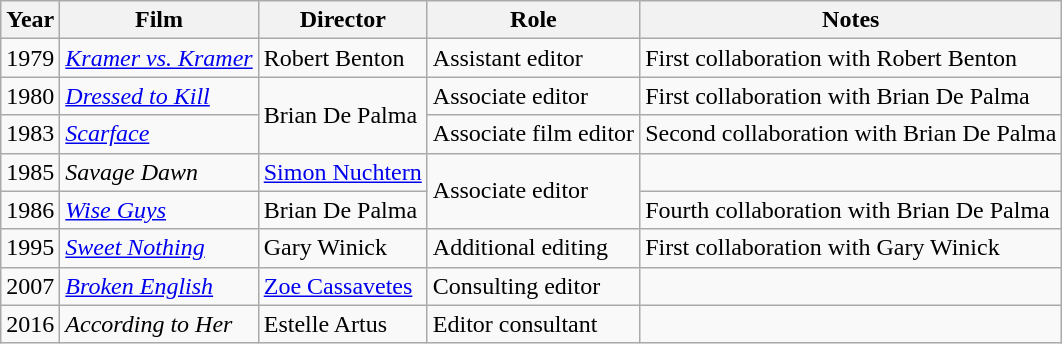<table class="wikitable">
<tr>
<th>Year</th>
<th>Film</th>
<th>Director</th>
<th>Role</th>
<th>Notes</th>
</tr>
<tr>
<td>1979</td>
<td><em><a href='#'>Kramer vs. Kramer</a></em></td>
<td>Robert Benton</td>
<td>Assistant editor</td>
<td>First collaboration with Robert Benton</td>
</tr>
<tr>
<td>1980</td>
<td><em><a href='#'>Dressed to Kill</a></em></td>
<td rowspan=2>Brian De Palma</td>
<td>Associate editor</td>
<td>First collaboration with Brian De Palma</td>
</tr>
<tr>
<td>1983</td>
<td><em><a href='#'>Scarface</a></em></td>
<td>Associate film editor</td>
<td>Second collaboration with Brian De Palma</td>
</tr>
<tr>
<td>1985</td>
<td><em>Savage Dawn</em></td>
<td><a href='#'>Simon Nuchtern</a></td>
<td rowspan=2>Associate editor</td>
<td></td>
</tr>
<tr>
<td>1986</td>
<td><em><a href='#'>Wise Guys</a></em></td>
<td>Brian De Palma</td>
<td>Fourth collaboration with Brian De Palma</td>
</tr>
<tr>
<td>1995</td>
<td><em><a href='#'>Sweet Nothing</a></em></td>
<td>Gary Winick</td>
<td>Additional editing</td>
<td>First collaboration with Gary Winick</td>
</tr>
<tr>
<td>2007</td>
<td><em><a href='#'>Broken English</a></em></td>
<td><a href='#'>Zoe Cassavetes</a></td>
<td>Consulting editor</td>
<td></td>
</tr>
<tr>
<td>2016</td>
<td><em>According to Her</em></td>
<td>Estelle Artus</td>
<td>Editor consultant</td>
<td></td>
</tr>
</table>
